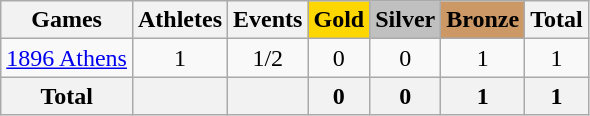<table class="wikitable sortable" style="text-align:center">
<tr>
<th>Games</th>
<th>Athletes</th>
<th>Events</th>
<th style="background-color:gold;">Gold</th>
<th style="background-color:silver;">Silver</th>
<th style="background-color:#c96;">Bronze</th>
<th>Total</th>
</tr>
<tr>
<td align=left><a href='#'>1896 Athens</a></td>
<td>1</td>
<td>1/2</td>
<td>0</td>
<td>0</td>
<td>1</td>
<td>1</td>
</tr>
<tr>
<th>Total</th>
<th></th>
<th></th>
<th>0</th>
<th>0</th>
<th>1</th>
<th>1</th>
</tr>
</table>
